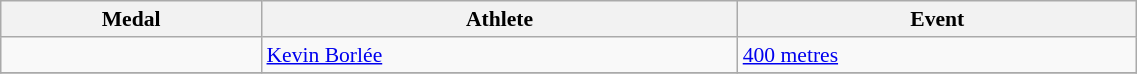<table class="wikitable" style="font-size:90%" width=60%>
<tr>
<th>Medal</th>
<th>Athlete</th>
<th>Event</th>
</tr>
<tr>
<td></td>
<td><a href='#'>Kevin Borlée</a></td>
<td><a href='#'>400 metres</a></td>
</tr>
<tr>
</tr>
</table>
